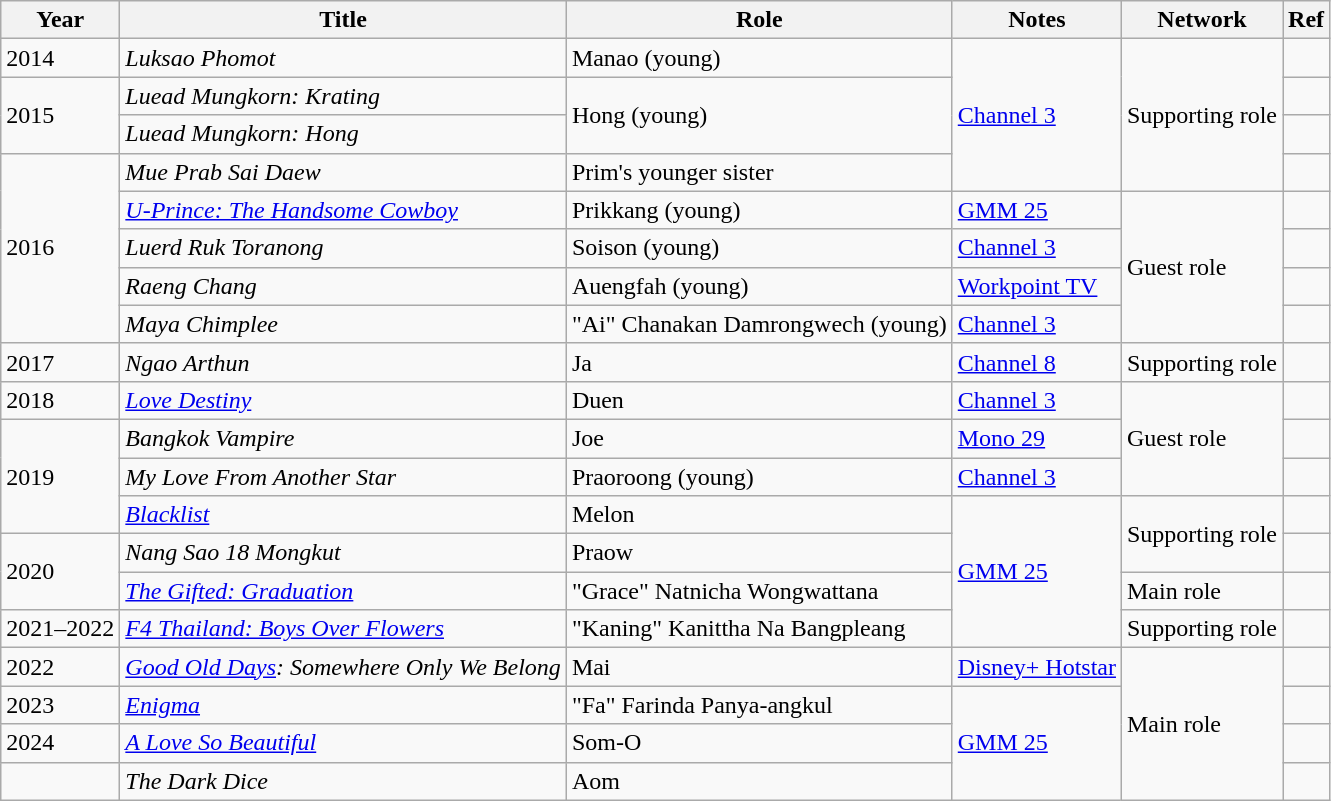<table class="wikitable sortable">
<tr>
<th>Year</th>
<th>Title</th>
<th>Role</th>
<th>Notes</th>
<th>Network</th>
<th>Ref</th>
</tr>
<tr>
<td>2014</td>
<td><em>Luksao Phomot</em></td>
<td>Manao (young)</td>
<td rowspan="4"><a href='#'>Channel 3</a></td>
<td rowspan="4">Supporting role</td>
<td></td>
</tr>
<tr>
<td rowspan="2">2015</td>
<td><em>Luead Mungkorn: Krating</em></td>
<td rowspan="2">Hong (young)</td>
<td></td>
</tr>
<tr>
<td><em>Luead Mungkorn: Hong</em></td>
<td></td>
</tr>
<tr>
<td rowspan="5">2016</td>
<td><em>Mue Prab Sai Daew</em></td>
<td>Prim's younger sister</td>
<td></td>
</tr>
<tr>
<td><em><a href='#'>U-Prince: The Handsome Cowboy</a></em></td>
<td>Prikkang (young)</td>
<td><a href='#'>GMM 25</a></td>
<td rowspan="4">Guest role</td>
<td></td>
</tr>
<tr>
<td><em>Luerd Ruk Toranong</em></td>
<td>Soison (young)</td>
<td><a href='#'>Channel 3</a></td>
<td></td>
</tr>
<tr>
<td><em>Raeng Chang</em></td>
<td>Auengfah (young)</td>
<td><a href='#'>Workpoint TV</a></td>
<td></td>
</tr>
<tr>
<td><em>Maya Chimplee</em></td>
<td>"Ai" Chanakan Damrongwech (young)</td>
<td><a href='#'>Channel 3</a></td>
<td></td>
</tr>
<tr>
<td>2017</td>
<td><em>Ngao Arthun</em></td>
<td>Ja</td>
<td><a href='#'>Channel 8</a></td>
<td>Supporting role</td>
<td></td>
</tr>
<tr>
<td>2018</td>
<td><em><a href='#'>Love Destiny</a></em></td>
<td>Duen</td>
<td><a href='#'>Channel 3</a></td>
<td rowspan="3">Guest role</td>
<td></td>
</tr>
<tr>
<td rowspan="3">2019</td>
<td><em>Bangkok Vampire</em></td>
<td>Joe</td>
<td><a href='#'>Mono 29</a></td>
<td></td>
</tr>
<tr>
<td><em>My Love From Another Star</em></td>
<td>Praoroong (young)</td>
<td><a href='#'>Channel 3</a></td>
<td></td>
</tr>
<tr>
<td><em><a href='#'>Blacklist</a></em></td>
<td>Melon</td>
<td rowspan="4"><a href='#'>GMM 25</a></td>
<td rowspan="2">Supporting role</td>
<td></td>
</tr>
<tr>
<td rowspan="2">2020</td>
<td><em>Nang Sao 18 Mongkut</em></td>
<td>Praow</td>
<td></td>
</tr>
<tr>
<td><em><a href='#'>The Gifted: Graduation</a></em></td>
<td>"Grace" Natnicha Wongwattana</td>
<td>Main role</td>
<td></td>
</tr>
<tr>
<td>2021–2022</td>
<td><em><a href='#'>F4 Thailand: Boys Over Flowers</a></em></td>
<td>"Kaning" Kanittha Na Bangpleang</td>
<td>Supporting role</td>
<td></td>
</tr>
<tr>
<td>2022</td>
<td><em><a href='#'>Good Old Days</a>: Somewhere Only We Belong</em></td>
<td>Mai</td>
<td><a href='#'>Disney+ Hotstar</a></td>
<td rowspan="4">Main role</td>
<td></td>
</tr>
<tr>
<td>2023</td>
<td><em><a href='#'>Enigma</a></em></td>
<td>"Fa" Farinda Panya-angkul</td>
<td rowspan="3"><a href='#'>GMM 25</a></td>
<td></td>
</tr>
<tr>
<td>2024</td>
<td><em><a href='#'>A Love So Beautiful</a></em></td>
<td>Som-O</td>
<td></td>
</tr>
<tr>
<td></td>
<td><em>The Dark Dice</em></td>
<td>Aom</td>
<td></td>
</tr>
</table>
